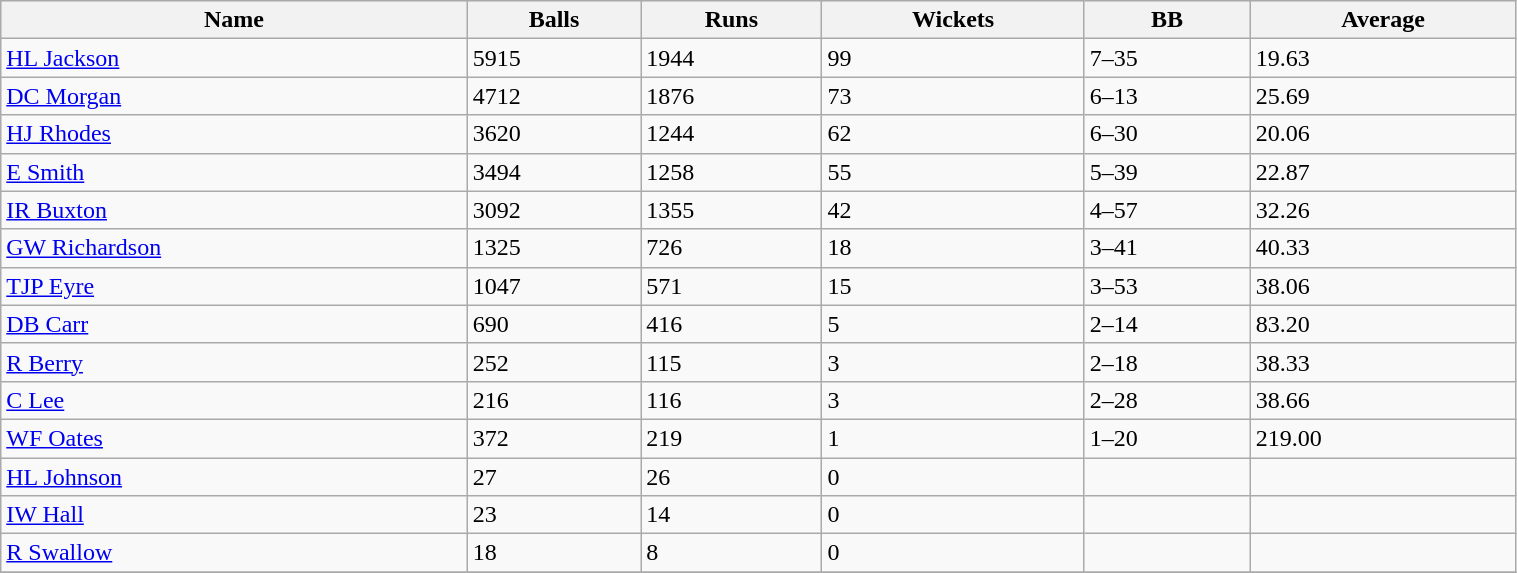<table class="wikitable sortable" width="80%">
<tr bgcolor="#efefef">
<th>Name</th>
<th>Balls</th>
<th>Runs</th>
<th>Wickets</th>
<th>BB</th>
<th>Average</th>
</tr>
<tr>
<td><a href='#'>HL Jackson</a></td>
<td>5915</td>
<td>1944</td>
<td>99</td>
<td>7–35</td>
<td>19.63</td>
</tr>
<tr>
<td><a href='#'>DC Morgan</a></td>
<td>4712</td>
<td>1876</td>
<td>73</td>
<td>6–13</td>
<td>25.69</td>
</tr>
<tr>
<td><a href='#'>HJ Rhodes</a></td>
<td>3620</td>
<td>1244</td>
<td>62</td>
<td>6–30</td>
<td>20.06</td>
</tr>
<tr>
<td><a href='#'>E Smith</a></td>
<td>3494</td>
<td>1258</td>
<td>55</td>
<td>5–39</td>
<td>22.87</td>
</tr>
<tr>
<td><a href='#'>IR Buxton</a></td>
<td>3092</td>
<td>1355</td>
<td>42</td>
<td>4–57</td>
<td>32.26</td>
</tr>
<tr>
<td><a href='#'>GW Richardson</a></td>
<td>1325</td>
<td>726</td>
<td>18</td>
<td>3–41</td>
<td>40.33</td>
</tr>
<tr>
<td><a href='#'>TJP Eyre</a></td>
<td>1047</td>
<td>571</td>
<td>15</td>
<td>3–53</td>
<td>38.06</td>
</tr>
<tr>
<td><a href='#'>DB Carr</a></td>
<td>690</td>
<td>416</td>
<td>5</td>
<td>2–14</td>
<td>83.20</td>
</tr>
<tr>
<td><a href='#'>R Berry</a></td>
<td>252</td>
<td>115</td>
<td>3</td>
<td>2–18</td>
<td>38.33</td>
</tr>
<tr>
<td><a href='#'>C Lee</a></td>
<td>216</td>
<td>116</td>
<td>3</td>
<td>2–28</td>
<td>38.66</td>
</tr>
<tr>
<td><a href='#'>WF Oates</a></td>
<td>372</td>
<td>219</td>
<td>1</td>
<td>1–20</td>
<td>219.00</td>
</tr>
<tr>
<td><a href='#'>HL Johnson</a></td>
<td>27</td>
<td>26</td>
<td>0</td>
<td></td>
<td></td>
</tr>
<tr>
<td><a href='#'>IW Hall</a></td>
<td>23</td>
<td>14</td>
<td>0</td>
<td></td>
<td></td>
</tr>
<tr>
<td><a href='#'>R Swallow</a></td>
<td>18</td>
<td>8</td>
<td>0</td>
<td></td>
<td></td>
</tr>
<tr>
</tr>
</table>
